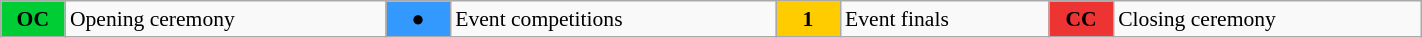<table class="wikitable" style="margin:0.5em auto; font-size:90%;position:relative;width:75%;">
<tr>
<td style="width:2.5em; background:#00cc33; text-align:center"><strong>OC</strong></td>
<td>Opening ceremony</td>
<td style="width:2.5em; background:#3399ff; text-align:center">●</td>
<td>Event competitions</td>
<td style="width:2.5em; background:#ffcc00; text-align:center"><strong>1</strong></td>
<td>Event finals</td>
<td style="width:2.5em; background:#ee3333; text-align:center"><strong>CC</strong></td>
<td>Closing ceremony</td>
</tr>
</table>
